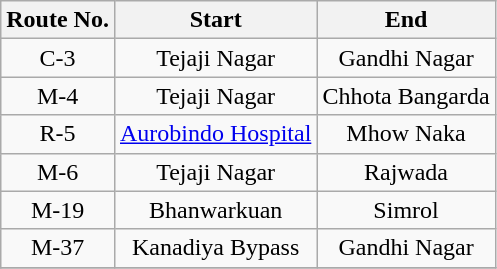<table class="sortable plainrowheaders wikitable">
<tr>
<th scope="col">Route No.</th>
<th scope="col">Start</th>
<th scope="col">End</th>
</tr>
<tr>
<td align=center>C-3</td>
<td align=center>Tejaji Nagar</td>
<td align=center>Gandhi Nagar</td>
</tr>
<tr>
<td align=center>M-4</td>
<td align=center>Tejaji Nagar</td>
<td align=center>Chhota Bangarda</td>
</tr>
<tr>
<td align=center>R-5</td>
<td align=center><a href='#'>Aurobindo Hospital</a></td>
<td align=center>Mhow Naka</td>
</tr>
<tr>
<td align=center>M-6</td>
<td align=center>Tejaji Nagar</td>
<td align=center>Rajwada</td>
</tr>
<tr>
<td align=center>M-19</td>
<td align=center>Bhanwarkuan</td>
<td align=center>Simrol</td>
</tr>
<tr>
<td align=center>M-37</td>
<td align=center>Kanadiya Bypass</td>
<td align=center>Gandhi Nagar</td>
</tr>
<tr>
</tr>
</table>
